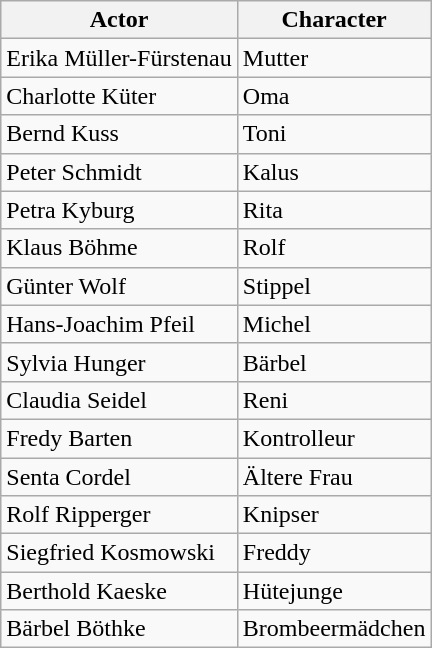<table class="wikitable">
<tr>
<th>Actor</th>
<th>Character</th>
</tr>
<tr>
<td>Erika Müller-Fürstenau</td>
<td>Mutter</td>
</tr>
<tr>
<td>Charlotte Küter</td>
<td>Oma</td>
</tr>
<tr>
<td>Bernd Kuss</td>
<td>Toni</td>
</tr>
<tr>
<td>Peter Schmidt</td>
<td>Kalus</td>
</tr>
<tr>
<td>Petra Kyburg</td>
<td>Rita</td>
</tr>
<tr>
<td>Klaus Böhme</td>
<td>Rolf</td>
</tr>
<tr>
<td>Günter Wolf</td>
<td>Stippel</td>
</tr>
<tr>
<td>Hans-Joachim Pfeil</td>
<td>Michel</td>
</tr>
<tr>
<td>Sylvia Hunger</td>
<td>Bärbel</td>
</tr>
<tr>
<td>Claudia Seidel</td>
<td>Reni</td>
</tr>
<tr>
<td>Fredy Barten</td>
<td>Kontrolleur</td>
</tr>
<tr>
<td>Senta Cordel</td>
<td>Ältere Frau</td>
</tr>
<tr>
<td>Rolf Ripperger</td>
<td>Knipser</td>
</tr>
<tr>
<td>Siegfried Kosmowski</td>
<td>Freddy</td>
</tr>
<tr>
<td>Berthold Kaeske</td>
<td>Hütejunge</td>
</tr>
<tr>
<td>Bärbel Böthke</td>
<td>Brombeermädchen</td>
</tr>
</table>
